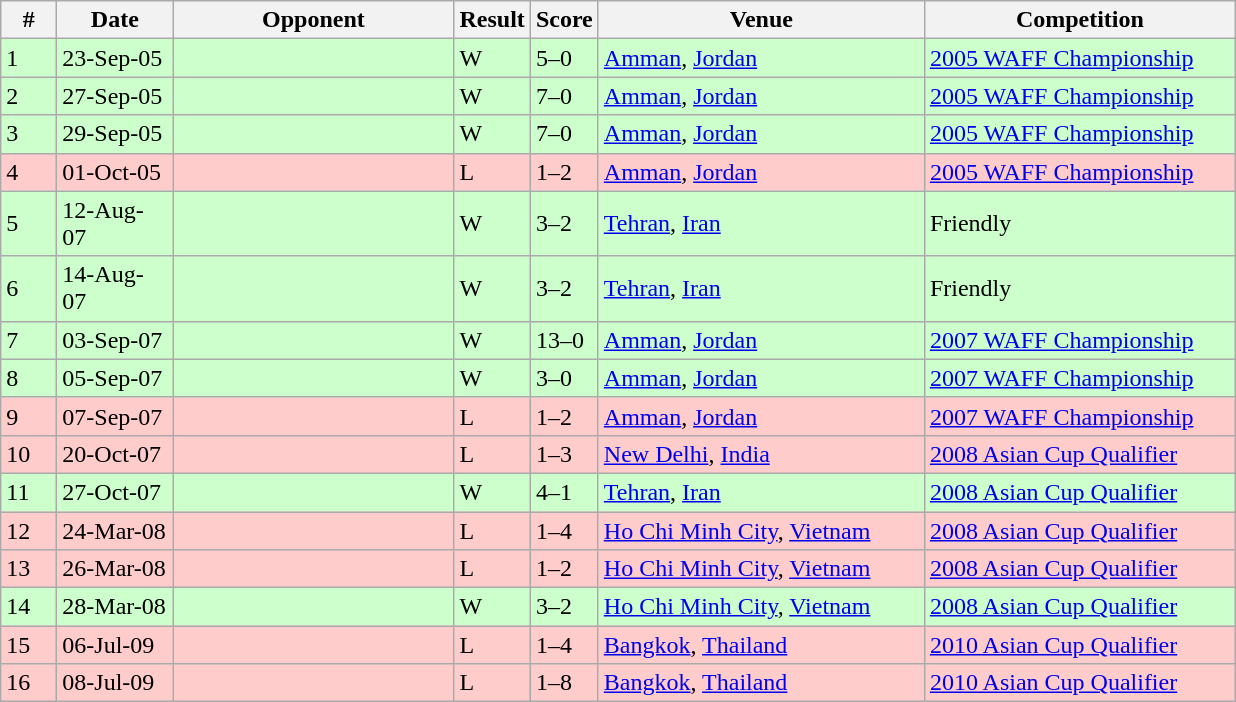<table class="wikitable">
<tr>
<th width=30>#</th>
<th width=70>Date</th>
<th width=180>Opponent</th>
<th>Result</th>
<th>Score</th>
<th width=210>Venue</th>
<th width=200>Competition</th>
</tr>
<tr bgcolor=#CCFFCC>
<td>1</td>
<td>23-Sep-05</td>
<td></td>
<td>W</td>
<td>5–0</td>
<td><a href='#'>Amman</a>, <a href='#'>Jordan</a></td>
<td><a href='#'>2005 WAFF Championship</a></td>
</tr>
<tr bgcolor=#CCFFCC>
<td>2</td>
<td>27-Sep-05</td>
<td></td>
<td>W</td>
<td>7–0</td>
<td><a href='#'>Amman</a>, <a href='#'>Jordan</a></td>
<td><a href='#'>2005 WAFF Championship</a></td>
</tr>
<tr bgcolor=#CCFFCC>
<td>3</td>
<td>29-Sep-05</td>
<td></td>
<td>W</td>
<td>7–0</td>
<td><a href='#'>Amman</a>, <a href='#'>Jordan</a></td>
<td><a href='#'>2005 WAFF Championship</a></td>
</tr>
<tr bgcolor=#FFCCCC>
<td>4</td>
<td>01-Oct-05</td>
<td></td>
<td>L</td>
<td>1–2</td>
<td><a href='#'>Amman</a>, <a href='#'>Jordan</a></td>
<td><a href='#'>2005 WAFF Championship</a></td>
</tr>
<tr bgcolor=#CCFFCC>
<td>5</td>
<td>12-Aug-07</td>
<td></td>
<td>W</td>
<td>3–2</td>
<td><a href='#'>Tehran</a>, <a href='#'>Iran</a></td>
<td>Friendly</td>
</tr>
<tr bgcolor=#CCFFCC>
<td>6</td>
<td>14-Aug-07</td>
<td></td>
<td>W</td>
<td>3–2</td>
<td><a href='#'>Tehran</a>, <a href='#'>Iran</a></td>
<td>Friendly</td>
</tr>
<tr bgcolor=#CCFFCC>
<td>7</td>
<td>03-Sep-07</td>
<td></td>
<td>W</td>
<td>13–0</td>
<td><a href='#'>Amman</a>, <a href='#'>Jordan</a></td>
<td><a href='#'>2007 WAFF Championship</a></td>
</tr>
<tr bgcolor=#CCFFCC>
<td>8</td>
<td>05-Sep-07</td>
<td></td>
<td>W</td>
<td>3–0</td>
<td><a href='#'>Amman</a>, <a href='#'>Jordan</a></td>
<td><a href='#'>2007 WAFF Championship</a></td>
</tr>
<tr bgcolor=#FFCCCC>
<td>9</td>
<td>07-Sep-07</td>
<td></td>
<td>L</td>
<td>1–2</td>
<td><a href='#'>Amman</a>, <a href='#'>Jordan</a></td>
<td><a href='#'>2007 WAFF Championship</a></td>
</tr>
<tr bgcolor=#FFCCCC>
<td>10</td>
<td>20-Oct-07</td>
<td></td>
<td>L</td>
<td>1–3</td>
<td><a href='#'>New Delhi</a>, <a href='#'>India</a></td>
<td><a href='#'>2008 Asian Cup Qualifier</a></td>
</tr>
<tr bgcolor=#CCFFCC>
<td>11</td>
<td>27-Oct-07</td>
<td></td>
<td>W</td>
<td>4–1</td>
<td><a href='#'>Tehran</a>, <a href='#'>Iran</a></td>
<td><a href='#'>2008 Asian Cup Qualifier</a></td>
</tr>
<tr bgcolor=#FFCCCC>
<td>12</td>
<td>24-Mar-08</td>
<td></td>
<td>L</td>
<td>1–4</td>
<td><a href='#'>Ho Chi Minh City</a>, <a href='#'>Vietnam</a></td>
<td><a href='#'>2008 Asian Cup Qualifier</a></td>
</tr>
<tr bgcolor=#FFCCCC>
<td>13</td>
<td>26-Mar-08</td>
<td></td>
<td>L</td>
<td>1–2</td>
<td><a href='#'>Ho Chi Minh City</a>, <a href='#'>Vietnam</a></td>
<td><a href='#'>2008 Asian Cup Qualifier</a></td>
</tr>
<tr bgcolor=#CCFFCC>
<td>14</td>
<td>28-Mar-08</td>
<td></td>
<td>W</td>
<td>3–2</td>
<td><a href='#'>Ho Chi Minh City</a>, <a href='#'>Vietnam</a></td>
<td><a href='#'>2008 Asian Cup Qualifier</a></td>
</tr>
<tr bgcolor=#FFCCCC>
<td>15</td>
<td>06-Jul-09</td>
<td></td>
<td>L</td>
<td>1–4</td>
<td><a href='#'>Bangkok</a>, <a href='#'>Thailand</a></td>
<td><a href='#'>2010 Asian Cup Qualifier</a></td>
</tr>
<tr bgcolor=#FFCCCC>
<td>16</td>
<td>08-Jul-09</td>
<td></td>
<td>L</td>
<td>1–8</td>
<td><a href='#'>Bangkok</a>, <a href='#'>Thailand</a></td>
<td><a href='#'>2010 Asian Cup Qualifier</a></td>
</tr>
</table>
